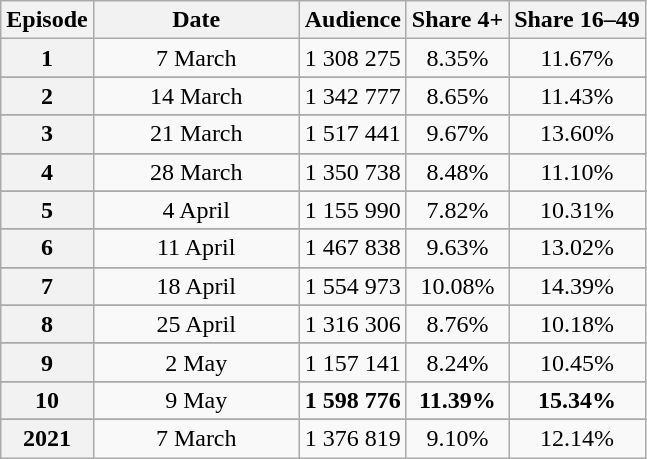<table class="wikitable sortable" style="text-align:center">
<tr>
<th>Episode</th>
<th scope="col" style="width:130px;">Date</th>
<th>Audience</th>
<th>Share 4+</th>
<th>Share 16–49</th>
</tr>
<tr>
<th>1</th>
<td>7 March</td>
<td>1 308 275</td>
<td>8.35%</td>
<td>11.67%</td>
</tr>
<tr>
</tr>
<tr>
<th>2</th>
<td>14 March</td>
<td>1 342 777</td>
<td>8.65%</td>
<td>11.43%</td>
</tr>
<tr>
</tr>
<tr>
<th>3</th>
<td>21 March</td>
<td>1 517 441</td>
<td>9.67%</td>
<td>13.60%</td>
</tr>
<tr>
</tr>
<tr>
<th>4</th>
<td>28 March</td>
<td>1 350 738</td>
<td>8.48%</td>
<td>11.10%</td>
</tr>
<tr>
</tr>
<tr>
<th>5</th>
<td>4 April</td>
<td>1 155 990</td>
<td>7.82%</td>
<td>10.31%</td>
</tr>
<tr>
</tr>
<tr>
<th>6</th>
<td>11 April</td>
<td>1 467 838</td>
<td>9.63%</td>
<td>13.02%</td>
</tr>
<tr>
</tr>
<tr>
<th>7</th>
<td>18 April</td>
<td>1 554 973</td>
<td>10.08%</td>
<td>14.39%</td>
</tr>
<tr>
</tr>
<tr>
<th>8</th>
<td>25 April</td>
<td>1 316 306</td>
<td>8.76%</td>
<td>10.18%</td>
</tr>
<tr>
</tr>
<tr>
<th>9</th>
<td>2 May</td>
<td>1 157 141</td>
<td>8.24%</td>
<td>10.45%</td>
</tr>
<tr>
</tr>
<tr>
<th>10</th>
<td>9 May</td>
<td><strong>1 598 776</strong></td>
<td><strong>11.39%</strong></td>
<td><strong>15.34%</strong></td>
</tr>
<tr>
</tr>
<tr>
<th>2021</th>
<td>7 March</td>
<td>1 376 819</td>
<td>9.10%</td>
<td>12.14%</td>
</tr>
</table>
